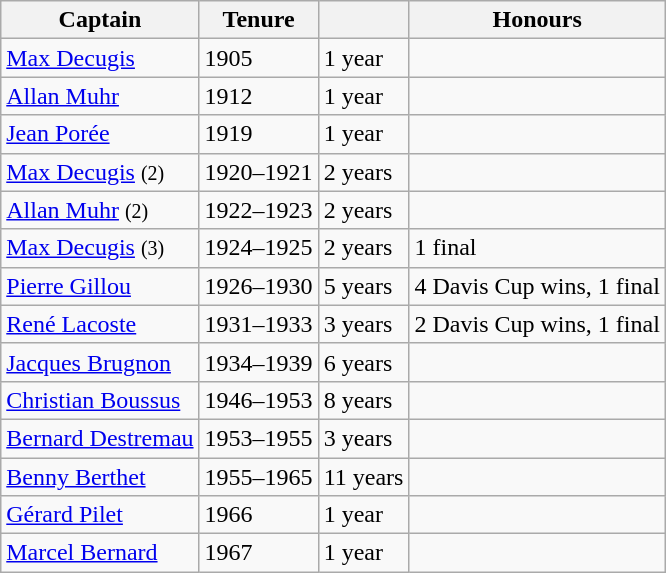<table class=wikitable>
<tr>
<th>Captain</th>
<th>Tenure</th>
<th></th>
<th>Honours</th>
</tr>
<tr>
<td><a href='#'>Max Decugis</a></td>
<td>1905</td>
<td>1 year</td>
<td></td>
</tr>
<tr>
<td><a href='#'>Allan Muhr</a></td>
<td>1912</td>
<td>1 year</td>
<td></td>
</tr>
<tr>
<td><a href='#'>Jean Porée</a></td>
<td>1919</td>
<td>1 year</td>
</tr>
<tr>
<td><a href='#'>Max Decugis</a> <small>(2)</small></td>
<td>1920–1921</td>
<td>2 years</td>
<td></td>
</tr>
<tr>
<td><a href='#'>Allan Muhr</a> <small>(2)</small></td>
<td>1922–1923</td>
<td>2 years</td>
<td></td>
</tr>
<tr>
<td><a href='#'>Max Decugis</a> <small>(3)</small></td>
<td>1924–1925</td>
<td>2 years</td>
<td>1 final</td>
</tr>
<tr>
<td><a href='#'>Pierre Gillou</a></td>
<td>1926–1930</td>
<td>5 years</td>
<td>4 Davis Cup wins, 1 final</td>
</tr>
<tr>
<td><a href='#'>René Lacoste</a></td>
<td>1931–1933</td>
<td>3 years</td>
<td>2 Davis Cup wins, 1 final</td>
</tr>
<tr>
<td><a href='#'>Jacques Brugnon</a></td>
<td>1934–1939</td>
<td>6 years</td>
<td></td>
</tr>
<tr>
<td><a href='#'>Christian Boussus</a></td>
<td>1946–1953</td>
<td>8 years</td>
<td></td>
</tr>
<tr>
<td><a href='#'>Bernard Destremau</a></td>
<td>1953–1955</td>
<td>3 years</td>
<td></td>
</tr>
<tr>
<td><a href='#'>Benny Berthet</a></td>
<td>1955–1965</td>
<td>11 years</td>
<td></td>
</tr>
<tr>
<td><a href='#'>Gérard Pilet</a></td>
<td>1966</td>
<td>1 year</td>
<td></td>
</tr>
<tr>
<td><a href='#'>Marcel Bernard</a></td>
<td>1967</td>
<td>1 year</td>
<td></td>
</tr>
</table>
